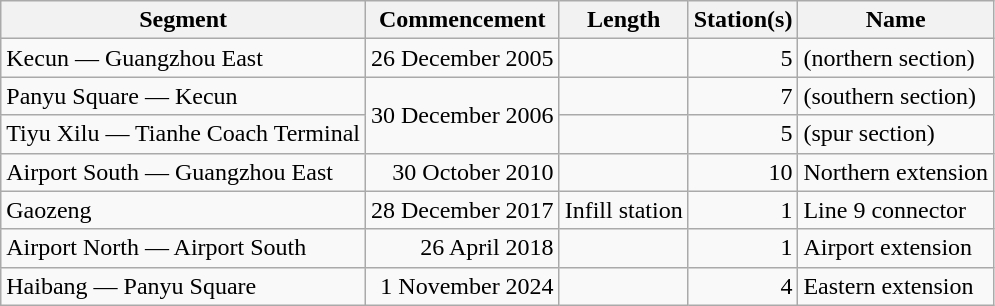<table class="wikitable" style="border-collapse: collapse; text-align: right;">
<tr>
<th>Segment</th>
<th>Commencement</th>
<th>Length</th>
<th>Station(s)</th>
<th>Name</th>
</tr>
<tr>
<td style="text-align: left;">Kecun — Guangzhou East</td>
<td>26 December 2005</td>
<td></td>
<td>5</td>
<td style="text-align: left;">(northern section)</td>
</tr>
<tr>
<td style="text-align: left;">Panyu Square — Kecun</td>
<td rowspan="2">30 December 2006</td>
<td></td>
<td>7</td>
<td style="text-align: left;">(southern section)</td>
</tr>
<tr>
<td style="text-align: left;">Tiyu Xilu — Tianhe Coach Terminal</td>
<td></td>
<td>5</td>
<td style="text-align: left;">(spur section)</td>
</tr>
<tr>
<td style="text-align: left;">Airport South — Guangzhou East</td>
<td>30 October 2010</td>
<td></td>
<td>10</td>
<td style="text-align: left;">Northern extension</td>
</tr>
<tr>
<td style="text-align: left;">Gaozeng</td>
<td>28 December 2017</td>
<td>Infill station</td>
<td>1</td>
<td style="text-align: left;">Line 9 connector</td>
</tr>
<tr>
<td style="text-align: left;">Airport North — Airport South</td>
<td>26 April 2018</td>
<td></td>
<td>1</td>
<td style="text-align: left;">Airport extension</td>
</tr>
<tr>
<td style="text-align: left;">Haibang — Panyu Square</td>
<td>1 November 2024</td>
<td></td>
<td>4</td>
<td style="text-align: left;">Eastern extension</td>
</tr>
</table>
